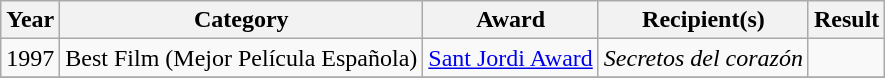<table class="wikitable">
<tr>
<th>Year</th>
<th>Category</th>
<th>Award</th>
<th>Recipient(s)</th>
<th>Result</th>
</tr>
<tr>
<td>1997</td>
<td>Best Film (Mejor Película Española)</td>
<td><a href='#'>Sant Jordi Award</a></td>
<td><em>Secretos del corazón</em></td>
<td></td>
</tr>
<tr>
</tr>
</table>
